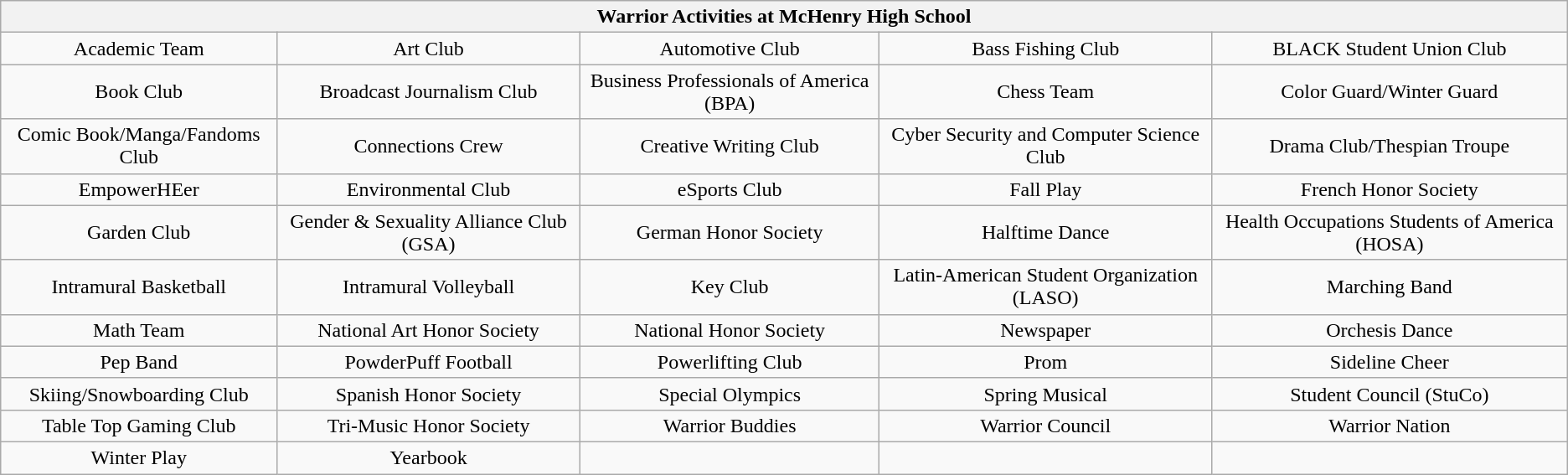<table class="wikitable" style="text-align: center;">
<tr>
<th colspan="5"><strong>Warrior Activities at McHenry High School</strong></th>
</tr>
<tr>
<td>Academic Team</td>
<td>Art Club</td>
<td>Automotive Club</td>
<td>Bass Fishing Club</td>
<td>BLACK Student Union Club</td>
</tr>
<tr>
<td>Book Club</td>
<td>Broadcast Journalism Club</td>
<td>Business Professionals of America (BPA)</td>
<td>Chess Team</td>
<td>Color Guard/Winter Guard</td>
</tr>
<tr>
<td>Comic Book/Manga/Fandoms Club</td>
<td>Connections Crew</td>
<td>Creative Writing Club</td>
<td>Cyber Security and Computer Science Club</td>
<td>Drama Club/Thespian Troupe</td>
</tr>
<tr>
<td>EmpowerHEer</td>
<td>Environmental Club</td>
<td>eSports Club</td>
<td>Fall Play</td>
<td>French Honor Society</td>
</tr>
<tr>
<td>Garden Club</td>
<td>Gender & Sexuality Alliance Club (GSA)</td>
<td>German Honor Society</td>
<td>Halftime Dance</td>
<td>Health Occupations Students of America (HOSA)</td>
</tr>
<tr>
<td>Intramural Basketball</td>
<td>Intramural Volleyball</td>
<td>Key Club</td>
<td>Latin-American Student Organization (LASO)</td>
<td>Marching Band</td>
</tr>
<tr>
<td>Math Team</td>
<td>National Art Honor Society</td>
<td>National Honor Society</td>
<td>Newspaper</td>
<td>Orchesis Dance</td>
</tr>
<tr>
<td>Pep Band</td>
<td>PowderPuff Football</td>
<td>Powerlifting Club</td>
<td>Prom</td>
<td>Sideline Cheer</td>
</tr>
<tr>
<td>Skiing/Snowboarding Club</td>
<td>Spanish Honor Society</td>
<td>Special Olympics</td>
<td>Spring Musical</td>
<td>Student Council (StuCo)</td>
</tr>
<tr>
<td>Table Top Gaming Club</td>
<td>Tri-Music Honor Society</td>
<td>Warrior Buddies</td>
<td>Warrior Council</td>
<td>Warrior Nation</td>
</tr>
<tr>
<td>Winter Play</td>
<td>Yearbook</td>
<td></td>
<td></td>
<td></td>
</tr>
</table>
